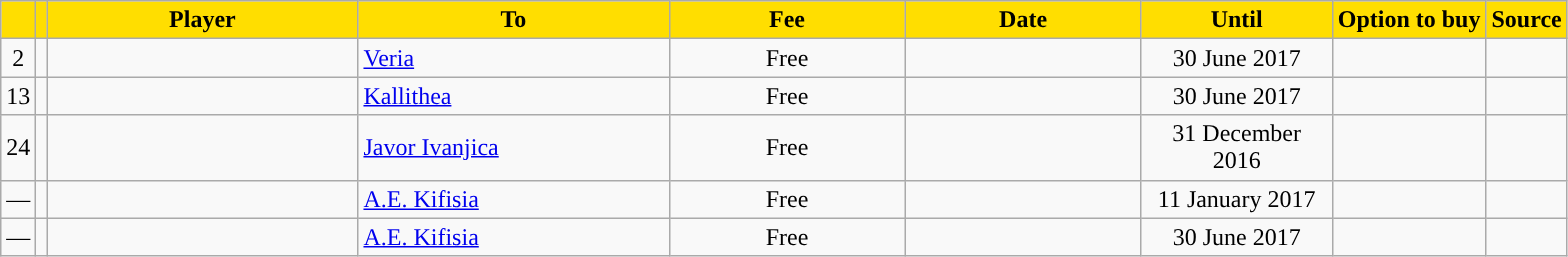<table class="wikitable sortable">
<tr>
<th style="background:#FFDE00"></th>
<th style="background:#FFDE00"></th>
<th width=200 style="background:#FFDE00">Player</th>
<th width=200 style="background:#FFDE00">To</th>
<th width=150 style="background:#FFDE00">Fee</th>
<th width=150 style="background:#FFDE00">Date</th>
<th width=120 style="background:#FFDE00">Until</th>
<th style="background:#FFDE00">Option to buy</th>
<th style="background:#FFDE00">Source</th>
</tr>
<tr>
<td align=center>2</td>
<td align=center></td>
<td></td>
<td> <a href='#'>Veria</a></td>
<td align=center>Free</td>
<td align=center></td>
<td align=center>30 June 2017</td>
<td align=center></td>
<td align=center></td>
</tr>
<tr>
<td align=center>13</td>
<td align=center></td>
<td></td>
<td> <a href='#'>Kallithea</a></td>
<td align=center>Free</td>
<td align=center></td>
<td align=center>30 June 2017</td>
<td align=center></td>
<td align=center></td>
</tr>
<tr>
<td align=center>24</td>
<td align=center></td>
<td></td>
<td> <a href='#'>Javor Ivanjica</a></td>
<td align=center>Free</td>
<td align=center></td>
<td align=center>31 December 2016</td>
<td align=center></td>
<td align=center></td>
</tr>
<tr>
<td align=center>—</td>
<td align=center></td>
<td></td>
<td> <a href='#'>A.E. Kifisia</a></td>
<td align=center>Free</td>
<td align=center></td>
<td align=center>11 January 2017</td>
<td align=center></td>
<td align=center></td>
</tr>
<tr>
<td align=center>—</td>
<td align=center></td>
<td></td>
<td> <a href='#'>A.E. Kifisia</a></td>
<td align=center>Free</td>
<td align=center></td>
<td align=center>30 June 2017</td>
<td align=center></td>
<td align=center></td>
</tr>
</table>
